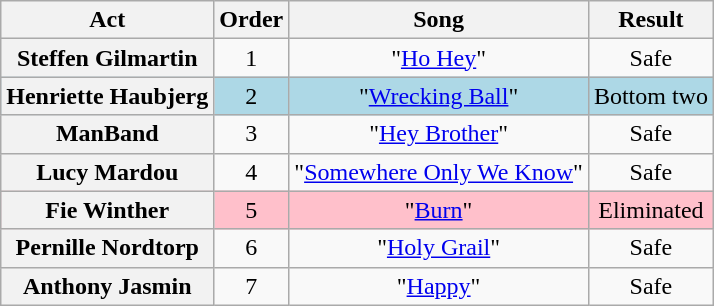<table class="wikitable plainrowheaders" style="text-align:center;">
<tr>
<th scope="col">Act</th>
<th scope="col">Order</th>
<th scope="col">Song</th>
<th scope="col">Result</th>
</tr>
<tr>
<th scope=row>Steffen Gilmartin</th>
<td>1</td>
<td>"<a href='#'>Ho Hey</a>"</td>
<td>Safe</td>
</tr>
<tr style="background:lightblue;">
<th scope=row>Henriette Haubjerg</th>
<td>2</td>
<td>"<a href='#'>Wrecking Ball</a>"</td>
<td>Bottom two</td>
</tr>
<tr>
<th scope=row>ManBand</th>
<td>3</td>
<td>"<a href='#'>Hey Brother</a>"</td>
<td>Safe</td>
</tr>
<tr>
<th scope=row>Lucy Mardou</th>
<td>4</td>
<td>"<a href='#'>Somewhere Only We Know</a>"</td>
<td>Safe</td>
</tr>
<tr style="background:pink;">
<th scope=row>Fie Winther</th>
<td>5</td>
<td>"<a href='#'>Burn</a>"</td>
<td>Eliminated</td>
</tr>
<tr>
<th scope=row>Pernille Nordtorp</th>
<td>6</td>
<td>"<a href='#'>Holy Grail</a>"</td>
<td>Safe</td>
</tr>
<tr>
<th scope=row>Anthony Jasmin</th>
<td>7</td>
<td>"<a href='#'>Happy</a>"</td>
<td>Safe</td>
</tr>
</table>
